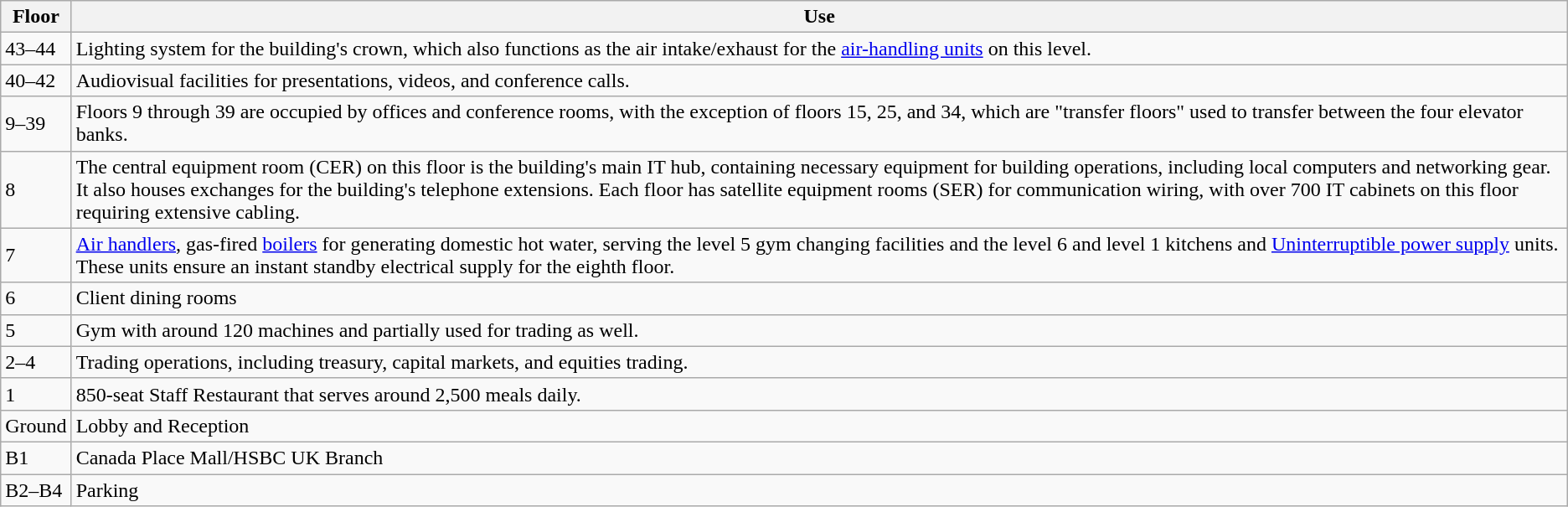<table class="wikitable">
<tr>
<th>Floor</th>
<th>Use</th>
</tr>
<tr>
<td>43–44</td>
<td>Lighting system for the building's crown, which also functions as the air intake/exhaust for the <a href='#'>air-handling units</a> on this level.</td>
</tr>
<tr>
<td>40–42</td>
<td>Audiovisual facilities for presentations, videos, and conference calls.</td>
</tr>
<tr>
<td>9–39</td>
<td>Floors 9 through 39 are occupied by offices and conference rooms, with the exception of floors 15, 25, and 34, which are "transfer floors" used to transfer between the four elevator banks.</td>
</tr>
<tr>
<td>8</td>
<td>The central equipment room (CER) on this floor is the building's main IT hub, containing necessary equipment for building operations, including local computers and networking gear. It also houses exchanges for the building's telephone extensions. Each floor has satellite equipment rooms (SER) for communication wiring, with over 700 IT cabinets on this floor requiring extensive cabling.</td>
</tr>
<tr>
<td>7</td>
<td><a href='#'>Air handlers</a>, gas-fired <a href='#'>boilers</a> for generating domestic hot water, serving the level 5 gym changing facilities and the level 6 and level 1 kitchens and <a href='#'>Uninterruptible power supply</a> units. These units ensure an instant standby electrical supply for the eighth floor.</td>
</tr>
<tr>
<td>6</td>
<td>Client dining rooms</td>
</tr>
<tr>
<td>5</td>
<td>Gym with around 120 machines and partially used for trading as well.</td>
</tr>
<tr>
<td>2–4</td>
<td>Trading operations, including treasury, capital markets, and equities trading.</td>
</tr>
<tr>
<td>1</td>
<td>850-seat Staff Restaurant that serves around 2,500 meals daily.</td>
</tr>
<tr>
<td>Ground</td>
<td>Lobby and Reception</td>
</tr>
<tr>
<td>B1</td>
<td>Canada Place Mall/HSBC UK Branch</td>
</tr>
<tr>
<td>B2–B4</td>
<td>Parking</td>
</tr>
</table>
